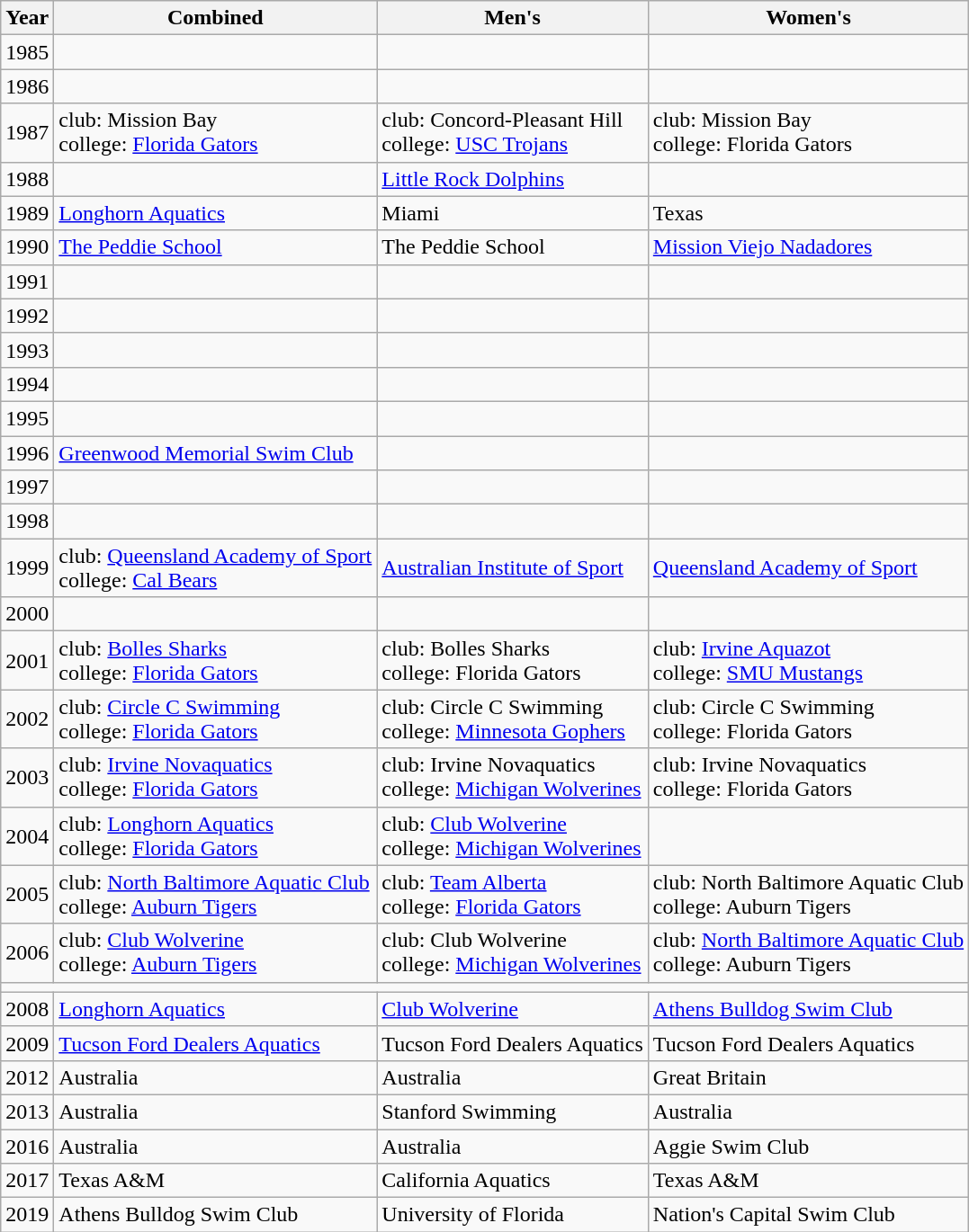<table class=wikitable>
<tr>
<th>Year</th>
<th>Combined</th>
<th>Men's</th>
<th>Women's</th>
</tr>
<tr>
<td>1985</td>
<td></td>
<td></td>
<td></td>
</tr>
<tr>
<td>1986</td>
<td></td>
<td></td>
<td></td>
</tr>
<tr>
<td>1987</td>
<td>club: Mission Bay <br> college: <a href='#'>Florida Gators</a></td>
<td>club: Concord-Pleasant Hill <br> college: <a href='#'>USC Trojans</a></td>
<td>club: Mission Bay <br> college: Florida Gators</td>
</tr>
<tr>
<td>1988</td>
<td></td>
<td><a href='#'>Little Rock Dolphins</a></td>
<td></td>
</tr>
<tr>
<td>1989</td>
<td><a href='#'>Longhorn Aquatics</a></td>
<td>Miami</td>
<td>Texas</td>
</tr>
<tr>
<td>1990</td>
<td><a href='#'>The Peddie School</a></td>
<td>The Peddie School</td>
<td><a href='#'>Mission Viejo Nadadores</a></td>
</tr>
<tr>
<td>1991</td>
<td></td>
<td></td>
<td></td>
</tr>
<tr>
<td>1992</td>
<td></td>
<td></td>
<td></td>
</tr>
<tr>
<td>1993</td>
<td></td>
<td></td>
<td></td>
</tr>
<tr>
<td>1994</td>
<td></td>
<td></td>
<td></td>
</tr>
<tr>
<td>1995</td>
<td></td>
<td></td>
<td></td>
</tr>
<tr>
<td>1996</td>
<td><a href='#'>Greenwood Memorial Swim Club</a></td>
<td></td>
<td></td>
</tr>
<tr>
<td>1997</td>
<td></td>
<td></td>
<td></td>
</tr>
<tr>
<td>1998</td>
<td></td>
<td></td>
<td></td>
</tr>
<tr>
<td>1999</td>
<td>club: <a href='#'>Queensland Academy of Sport</a> <br> college: <a href='#'>Cal Bears</a></td>
<td><a href='#'>Australian Institute of Sport</a></td>
<td><a href='#'>Queensland Academy of Sport</a></td>
</tr>
<tr>
<td>2000</td>
<td></td>
<td></td>
<td></td>
</tr>
<tr>
<td>2001</td>
<td>club: <a href='#'>Bolles Sharks</a> <br> college: <a href='#'>Florida Gators</a></td>
<td>club: Bolles Sharks <br> college: Florida Gators</td>
<td>club: <a href='#'>Irvine Aquazot</a> <br> college: <a href='#'>SMU Mustangs</a></td>
</tr>
<tr>
<td>2002</td>
<td>club: <a href='#'>Circle C Swimming</a> <br> college: <a href='#'>Florida Gators</a></td>
<td>club: Circle C Swimming <br> college: <a href='#'>Minnesota Gophers</a></td>
<td>club: Circle C Swimming <br> college: Florida Gators</td>
</tr>
<tr>
<td>2003</td>
<td>club: <a href='#'>Irvine Novaquatics</a> <br> college: <a href='#'>Florida Gators</a></td>
<td>club: Irvine Novaquatics <br> college: <a href='#'>Michigan Wolverines</a></td>
<td>club: Irvine Novaquatics <br> college: Florida Gators</td>
</tr>
<tr>
<td>2004</td>
<td>club: <a href='#'>Longhorn Aquatics</a> <br> college: <a href='#'>Florida Gators</a></td>
<td>club: <a href='#'>Club Wolverine</a> <br> college: <a href='#'>Michigan Wolverines</a></td>
<td></td>
</tr>
<tr>
<td>2005</td>
<td>club: <a href='#'>North Baltimore Aquatic Club</a> <br> college: <a href='#'>Auburn Tigers</a></td>
<td>club: <a href='#'>Team Alberta</a> <br> college: <a href='#'>Florida Gators</a></td>
<td>club: North Baltimore Aquatic Club <br> college: Auburn Tigers</td>
</tr>
<tr>
<td>2006</td>
<td>club: <a href='#'>Club Wolverine</a> <br> college: <a href='#'>Auburn Tigers</a></td>
<td>club: Club Wolverine <br> college: <a href='#'>Michigan Wolverines</a></td>
<td>club: <a href='#'>North Baltimore Aquatic Club</a> <br> college: Auburn Tigers</td>
</tr>
<tr>
<td colspan=4></td>
</tr>
<tr>
<td>2008</td>
<td><a href='#'>Longhorn Aquatics</a></td>
<td><a href='#'>Club Wolverine</a></td>
<td><a href='#'>Athens Bulldog Swim Club</a></td>
</tr>
<tr>
<td>2009</td>
<td><a href='#'>Tucson Ford Dealers Aquatics</a></td>
<td>Tucson Ford Dealers Aquatics</td>
<td>Tucson Ford Dealers Aquatics</td>
</tr>
<tr>
<td>2012</td>
<td>Australia</td>
<td>Australia</td>
<td>Great Britain</td>
</tr>
<tr>
<td>2013</td>
<td>Australia</td>
<td>Stanford Swimming</td>
<td>Australia</td>
</tr>
<tr>
<td>2016</td>
<td>Australia</td>
<td>Australia</td>
<td>Aggie Swim Club</td>
</tr>
<tr>
<td>2017</td>
<td>Texas A&M</td>
<td>California Aquatics</td>
<td>Texas A&M</td>
</tr>
<tr>
<td>2019</td>
<td>Athens Bulldog Swim Club</td>
<td>University of Florida</td>
<td>Nation's Capital Swim Club</td>
</tr>
</table>
